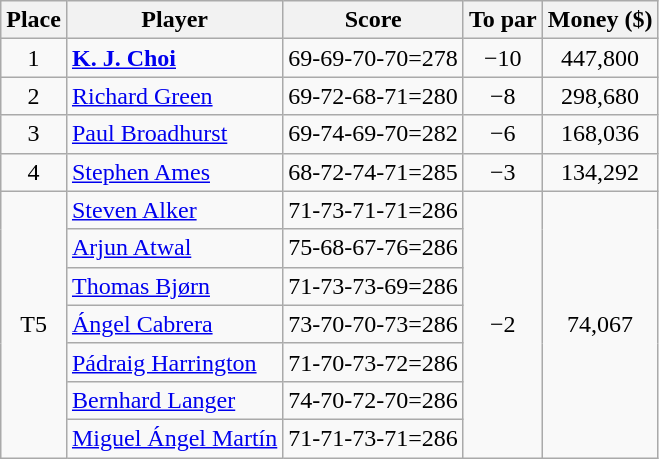<table class="wikitable">
<tr>
<th>Place</th>
<th>Player</th>
<th>Score</th>
<th>To par</th>
<th>Money ($)</th>
</tr>
<tr>
<td align=center>1</td>
<td> <strong><a href='#'>K. J. Choi</a></strong></td>
<td>69-69-70-70=278</td>
<td align=center>−10</td>
<td align=center>447,800</td>
</tr>
<tr>
<td align=center>2</td>
<td> <a href='#'>Richard Green</a></td>
<td>69-72-68-71=280</td>
<td align=center>−8</td>
<td align=center>298,680</td>
</tr>
<tr>
<td align=center>3</td>
<td> <a href='#'>Paul Broadhurst</a></td>
<td>69-74-69-70=282</td>
<td align=center>−6</td>
<td align=center>168,036</td>
</tr>
<tr>
<td align=center>4</td>
<td> <a href='#'>Stephen Ames</a></td>
<td>68-72-74-71=285</td>
<td align=center>−3</td>
<td align=center>134,292</td>
</tr>
<tr>
<td rowspan=7 align=center>T5</td>
<td> <a href='#'>Steven Alker</a></td>
<td>71-73-71-71=286</td>
<td rowspan=7 align=center>−2</td>
<td rowspan=7 align=center>74,067</td>
</tr>
<tr>
<td> <a href='#'>Arjun Atwal</a></td>
<td>75-68-67-76=286</td>
</tr>
<tr>
<td> <a href='#'>Thomas Bjørn</a></td>
<td>71-73-73-69=286</td>
</tr>
<tr>
<td> <a href='#'>Ángel Cabrera</a></td>
<td>73-70-70-73=286</td>
</tr>
<tr>
<td> <a href='#'>Pádraig Harrington</a></td>
<td>71-70-73-72=286</td>
</tr>
<tr>
<td> <a href='#'>Bernhard Langer</a></td>
<td>74-70-72-70=286</td>
</tr>
<tr>
<td> <a href='#'>Miguel Ángel Martín</a></td>
<td>71-71-73-71=286</td>
</tr>
</table>
